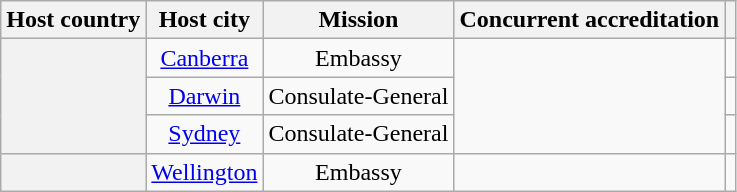<table class="wikitable plainrowheaders" style="text-align:center;">
<tr>
<th scope="col">Host country</th>
<th scope="col">Host city</th>
<th scope="col">Mission</th>
<th scope="col">Concurrent accreditation</th>
<th scope="col"></th>
</tr>
<tr>
<th scope="row" rowspan="3"></th>
<td><a href='#'>Canberra</a></td>
<td>Embassy</td>
<td rowspan="3"></td>
<td></td>
</tr>
<tr>
<td><a href='#'>Darwin</a></td>
<td>Consulate-General</td>
<td></td>
</tr>
<tr>
<td><a href='#'>Sydney</a></td>
<td>Consulate-General</td>
<td></td>
</tr>
<tr>
<th scope="row"></th>
<td><a href='#'>Wellington</a></td>
<td>Embassy</td>
<td></td>
<td></td>
</tr>
</table>
